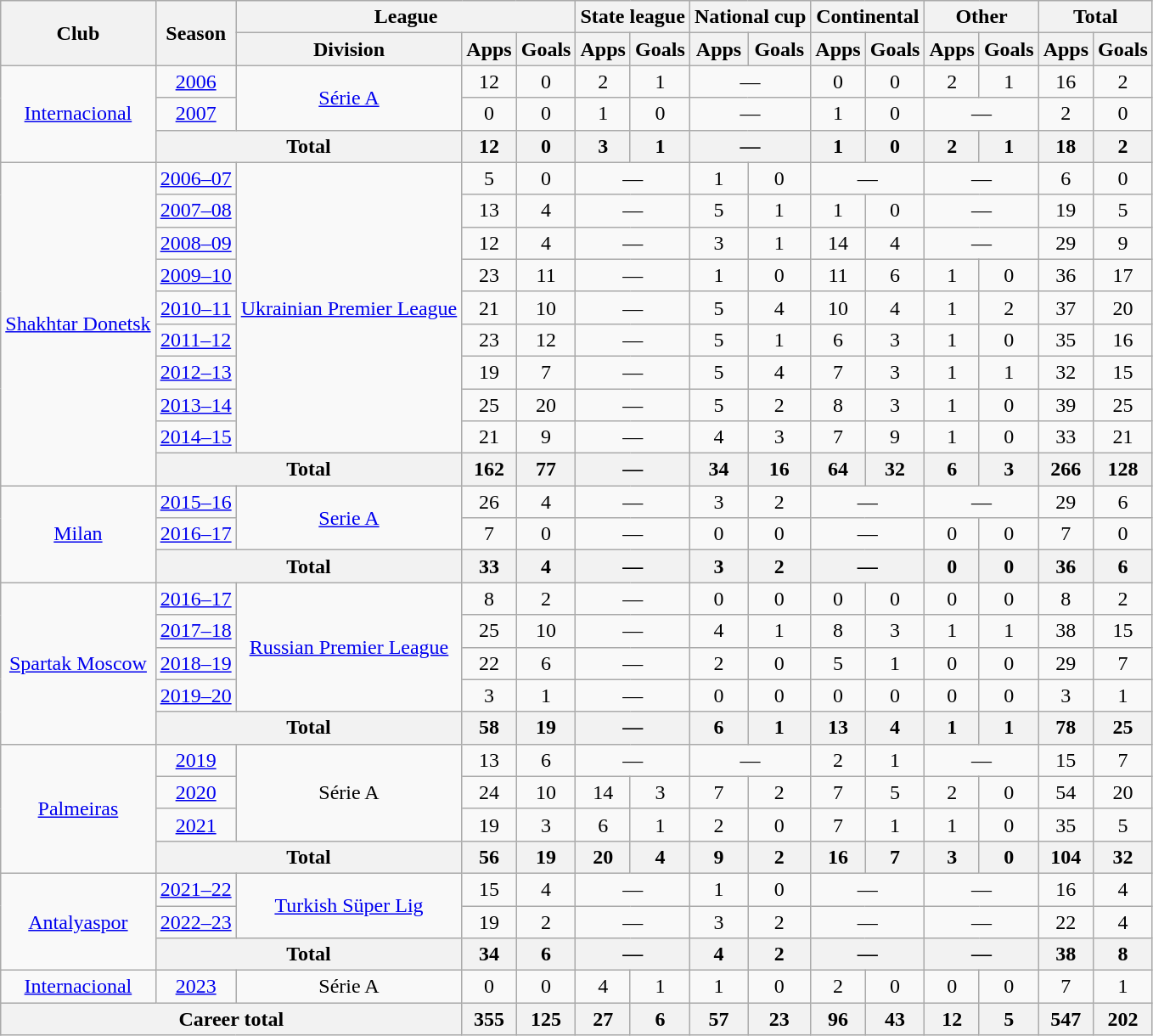<table class="wikitable" style="text-align:center">
<tr>
<th rowspan="2">Club</th>
<th rowspan="2">Season</th>
<th colspan="3">League</th>
<th colspan="2">State league</th>
<th colspan="2">National cup</th>
<th colspan="2">Continental</th>
<th colspan="2">Other</th>
<th colspan="2">Total</th>
</tr>
<tr>
<th>Division</th>
<th>Apps</th>
<th>Goals</th>
<th>Apps</th>
<th>Goals</th>
<th>Apps</th>
<th>Goals</th>
<th>Apps</th>
<th>Goals</th>
<th>Apps</th>
<th>Goals</th>
<th>Apps</th>
<th>Goals</th>
</tr>
<tr>
<td rowspan="3"><a href='#'>Internacional</a></td>
<td><a href='#'>2006</a></td>
<td rowspan="2"><a href='#'>Série A</a></td>
<td>12</td>
<td>0</td>
<td>2</td>
<td>1</td>
<td colspan="2">—</td>
<td>0</td>
<td>0</td>
<td>2</td>
<td>1</td>
<td>16</td>
<td>2</td>
</tr>
<tr>
<td><a href='#'>2007</a></td>
<td>0</td>
<td>0</td>
<td>1</td>
<td>0</td>
<td colspan="2">—</td>
<td>1</td>
<td>0</td>
<td colspan="2">—</td>
<td>2</td>
<td>0</td>
</tr>
<tr>
<th colspan="2">Total</th>
<th>12</th>
<th>0</th>
<th>3</th>
<th>1</th>
<th colspan="2">—</th>
<th>1</th>
<th>0</th>
<th>2</th>
<th>1</th>
<th>18</th>
<th>2</th>
</tr>
<tr>
<td rowspan="10"><a href='#'>Shakhtar Donetsk</a></td>
<td><a href='#'>2006–07</a></td>
<td rowspan="9"><a href='#'>Ukrainian Premier League</a></td>
<td>5</td>
<td>0</td>
<td colspan="2">—</td>
<td>1</td>
<td>0</td>
<td colspan="2">—</td>
<td colspan="2">—</td>
<td>6</td>
<td>0</td>
</tr>
<tr>
<td><a href='#'>2007–08</a></td>
<td>13</td>
<td>4</td>
<td colspan="2">—</td>
<td>5</td>
<td>1</td>
<td>1</td>
<td>0</td>
<td colspan="2">—</td>
<td>19</td>
<td>5</td>
</tr>
<tr>
<td><a href='#'>2008–09</a></td>
<td>12</td>
<td>4</td>
<td colspan="2">—</td>
<td>3</td>
<td>1</td>
<td>14</td>
<td>4</td>
<td colspan="2">—</td>
<td>29</td>
<td>9</td>
</tr>
<tr>
<td><a href='#'>2009–10</a></td>
<td>23</td>
<td>11</td>
<td colspan="2">—</td>
<td>1</td>
<td>0</td>
<td>11</td>
<td>6</td>
<td>1</td>
<td>0</td>
<td>36</td>
<td>17</td>
</tr>
<tr>
<td><a href='#'>2010–11</a></td>
<td>21</td>
<td>10</td>
<td colspan="2">—</td>
<td>5</td>
<td>4</td>
<td>10</td>
<td>4</td>
<td>1</td>
<td>2</td>
<td>37</td>
<td>20</td>
</tr>
<tr>
<td><a href='#'>2011–12</a></td>
<td>23</td>
<td>12</td>
<td colspan="2">—</td>
<td>5</td>
<td>1</td>
<td>6</td>
<td>3</td>
<td>1</td>
<td>0</td>
<td>35</td>
<td>16</td>
</tr>
<tr>
<td><a href='#'>2012–13</a></td>
<td>19</td>
<td>7</td>
<td colspan="2">—</td>
<td>5</td>
<td>4</td>
<td>7</td>
<td>3</td>
<td>1</td>
<td>1</td>
<td>32</td>
<td>15</td>
</tr>
<tr>
<td><a href='#'>2013–14</a></td>
<td>25</td>
<td>20</td>
<td colspan="2">—</td>
<td>5</td>
<td>2</td>
<td>8</td>
<td>3</td>
<td>1</td>
<td>0</td>
<td>39</td>
<td>25</td>
</tr>
<tr>
<td><a href='#'>2014–15</a></td>
<td>21</td>
<td>9</td>
<td colspan="2">—</td>
<td>4</td>
<td>3</td>
<td>7</td>
<td>9</td>
<td>1</td>
<td>0</td>
<td>33</td>
<td>21</td>
</tr>
<tr>
<th colspan="2">Total</th>
<th>162</th>
<th>77</th>
<th colspan="2">—</th>
<th>34</th>
<th>16</th>
<th>64</th>
<th>32</th>
<th>6</th>
<th>3</th>
<th>266</th>
<th>128</th>
</tr>
<tr>
<td rowspan="3"><a href='#'>Milan</a></td>
<td><a href='#'>2015–16</a></td>
<td rowspan="2"><a href='#'>Serie A</a></td>
<td>26</td>
<td>4</td>
<td colspan="2">—</td>
<td>3</td>
<td>2</td>
<td colspan="2">—</td>
<td colspan="2">—</td>
<td>29</td>
<td>6</td>
</tr>
<tr>
<td><a href='#'>2016–17</a></td>
<td>7</td>
<td>0</td>
<td colspan="2">—</td>
<td>0</td>
<td>0</td>
<td colspan="2">—</td>
<td>0</td>
<td>0</td>
<td>7</td>
<td>0</td>
</tr>
<tr>
<th colspan="2">Total</th>
<th>33</th>
<th>4</th>
<th colspan="2">—</th>
<th>3</th>
<th>2</th>
<th colspan="2">—</th>
<th>0</th>
<th>0</th>
<th>36</th>
<th>6</th>
</tr>
<tr>
<td rowspan="5"><a href='#'>Spartak Moscow</a></td>
<td><a href='#'>2016–17</a></td>
<td rowspan="4"><a href='#'>Russian Premier League</a></td>
<td>8</td>
<td>2</td>
<td colspan="2">—</td>
<td>0</td>
<td>0</td>
<td>0</td>
<td>0</td>
<td>0</td>
<td>0</td>
<td>8</td>
<td>2</td>
</tr>
<tr>
<td><a href='#'>2017–18</a></td>
<td>25</td>
<td>10</td>
<td colspan="2">—</td>
<td>4</td>
<td>1</td>
<td>8</td>
<td>3</td>
<td>1</td>
<td>1</td>
<td>38</td>
<td>15</td>
</tr>
<tr>
<td><a href='#'>2018–19</a></td>
<td>22</td>
<td>6</td>
<td colspan="2">—</td>
<td>2</td>
<td>0</td>
<td>5</td>
<td>1</td>
<td>0</td>
<td>0</td>
<td>29</td>
<td>7</td>
</tr>
<tr>
<td><a href='#'>2019–20</a></td>
<td>3</td>
<td>1</td>
<td colspan="2">—</td>
<td>0</td>
<td>0</td>
<td>0</td>
<td>0</td>
<td>0</td>
<td>0</td>
<td>3</td>
<td>1</td>
</tr>
<tr>
<th colspan="2">Total</th>
<th>58</th>
<th>19</th>
<th colspan="2">—</th>
<th>6</th>
<th>1</th>
<th>13</th>
<th>4</th>
<th>1</th>
<th>1</th>
<th>78</th>
<th>25</th>
</tr>
<tr>
<td rowspan="4"><a href='#'>Palmeiras</a></td>
<td><a href='#'>2019</a></td>
<td rowspan="3">Série A</td>
<td>13</td>
<td>6</td>
<td colspan="2">—</td>
<td colspan="2">—</td>
<td>2</td>
<td>1</td>
<td colspan="2">—</td>
<td>15</td>
<td>7</td>
</tr>
<tr>
<td><a href='#'>2020</a></td>
<td>24</td>
<td>10</td>
<td>14</td>
<td>3</td>
<td>7</td>
<td>2</td>
<td>7</td>
<td>5</td>
<td>2</td>
<td>0</td>
<td>54</td>
<td>20</td>
</tr>
<tr>
<td><a href='#'>2021</a></td>
<td>19</td>
<td>3</td>
<td>6</td>
<td>1</td>
<td>2</td>
<td>0</td>
<td>7</td>
<td>1</td>
<td>1</td>
<td>0</td>
<td>35</td>
<td>5</td>
</tr>
<tr>
<th colspan="2">Total</th>
<th>56</th>
<th>19</th>
<th>20</th>
<th>4</th>
<th>9</th>
<th>2</th>
<th>16</th>
<th>7</th>
<th>3</th>
<th>0</th>
<th>104</th>
<th>32</th>
</tr>
<tr>
<td rowspan="3"><a href='#'>Antalyaspor</a></td>
<td><a href='#'>2021–22</a></td>
<td rowspan="2"><a href='#'>Turkish Süper Lig</a></td>
<td>15</td>
<td>4</td>
<td colspan="2">—</td>
<td>1</td>
<td>0</td>
<td colspan="2">—</td>
<td colspan="2">—</td>
<td>16</td>
<td>4</td>
</tr>
<tr>
<td><a href='#'>2022–23</a></td>
<td>19</td>
<td>2</td>
<td colspan="2">—</td>
<td>3</td>
<td>2</td>
<td colspan="2">—</td>
<td colspan="2">—</td>
<td>22</td>
<td>4</td>
</tr>
<tr>
<th colspan="2">Total</th>
<th>34</th>
<th>6</th>
<th colspan="2">—</th>
<th>4</th>
<th>2</th>
<th colspan="2">—</th>
<th colspan="2">—</th>
<th>38</th>
<th>8</th>
</tr>
<tr>
<td><a href='#'>Internacional</a></td>
<td><a href='#'>2023</a></td>
<td>Série A</td>
<td>0</td>
<td>0</td>
<td>4</td>
<td>1</td>
<td>1</td>
<td>0</td>
<td>2</td>
<td>0</td>
<td>0</td>
<td>0</td>
<td>7</td>
<td>1</td>
</tr>
<tr>
<th colspan="3">Career total</th>
<th>355</th>
<th>125</th>
<th>27</th>
<th>6</th>
<th>57</th>
<th>23</th>
<th>96</th>
<th>43</th>
<th>12</th>
<th>5</th>
<th>547</th>
<th>202</th>
</tr>
</table>
